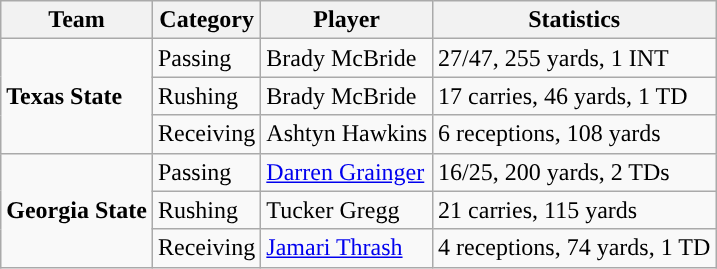<table class="wikitable" style="float: left;">
<tr>
<th>Team</th>
<th>Category</th>
<th>Player</th>
<th>Statistics</th>
</tr>
<tr>
<td rowspan=3><strong>Texas State</strong></td>
<td>Passing</td>
<td>Brady McBride</td>
<td>27/47, 255 yards, 1 INT</td>
</tr>
<tr>
<td>Rushing</td>
<td>Brady McBride</td>
<td>17 carries, 46 yards, 1 TD</td>
</tr>
<tr>
<td>Receiving</td>
<td>Ashtyn Hawkins</td>
<td>6 receptions, 108 yards</td>
</tr>
<tr>
<td rowspan=3><strong>Georgia State</strong></td>
<td>Passing</td>
<td><a href='#'>Darren Grainger</a></td>
<td>16/25, 200 yards, 2 TDs</td>
</tr>
<tr>
<td>Rushing</td>
<td>Tucker Gregg</td>
<td>21 carries, 115 yards</td>
</tr>
<tr>
<td>Receiving</td>
<td><a href='#'>Jamari Thrash</a></td>
<td>4 receptions, 74 yards, 1 TD</td>
</tr>
</table>
